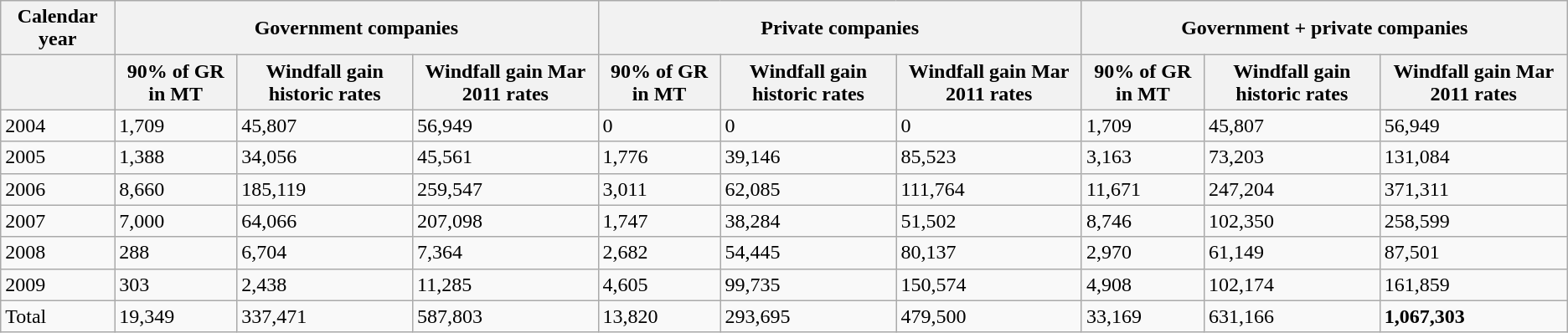<table class="wikitable" style="float:right;">
<tr>
<th>Calendar year</th>
<th colspan="3" style="text-align: center;"><strong>Government companies</strong></th>
<th colspan="3" style="text-align: center;"><strong>Private companies</strong></th>
<th colspan="3" style="text-align: center;"><strong>Government + private companies</strong></th>
</tr>
<tr>
<th></th>
<th>90% of GR in MT</th>
<th>Windfall gain historic rates</th>
<th>Windfall gain Mar 2011 rates</th>
<th>90% of GR in MT</th>
<th>Windfall gain historic rates</th>
<th>Windfall gain Mar 2011 rates</th>
<th>90% of GR in MT</th>
<th>Windfall gain historic rates</th>
<th>Windfall gain Mar 2011 rates</th>
</tr>
<tr>
<td>2004</td>
<td>1,709</td>
<td>45,807</td>
<td>56,949</td>
<td>0</td>
<td>0</td>
<td>0</td>
<td>1,709</td>
<td>45,807</td>
<td>56,949</td>
</tr>
<tr>
<td>2005</td>
<td>1,388</td>
<td>34,056</td>
<td>45,561</td>
<td>1,776</td>
<td>39,146</td>
<td>85,523</td>
<td>3,163</td>
<td>73,203</td>
<td>131,084</td>
</tr>
<tr>
<td>2006</td>
<td>8,660</td>
<td>185,119</td>
<td>259,547</td>
<td>3,011</td>
<td>62,085</td>
<td>111,764</td>
<td>11,671</td>
<td>247,204</td>
<td>371,311</td>
</tr>
<tr>
<td>2007</td>
<td>7,000</td>
<td>64,066</td>
<td>207,098</td>
<td>1,747</td>
<td>38,284</td>
<td>51,502</td>
<td>8,746</td>
<td>102,350</td>
<td>258,599</td>
</tr>
<tr>
<td>2008</td>
<td>288</td>
<td>6,704</td>
<td>7,364</td>
<td>2,682</td>
<td>54,445</td>
<td>80,137</td>
<td>2,970</td>
<td>61,149</td>
<td>87,501</td>
</tr>
<tr>
<td>2009</td>
<td>303</td>
<td>2,438</td>
<td>11,285</td>
<td>4,605</td>
<td>99,735</td>
<td>150,574</td>
<td>4,908</td>
<td>102,174</td>
<td>161,859</td>
</tr>
<tr>
<td>Total</td>
<td>19,349</td>
<td>337,471</td>
<td>587,803</td>
<td>13,820</td>
<td>293,695</td>
<td>479,500</td>
<td>33,169</td>
<td>631,166</td>
<td><strong>1,067,303</strong></td>
</tr>
</table>
